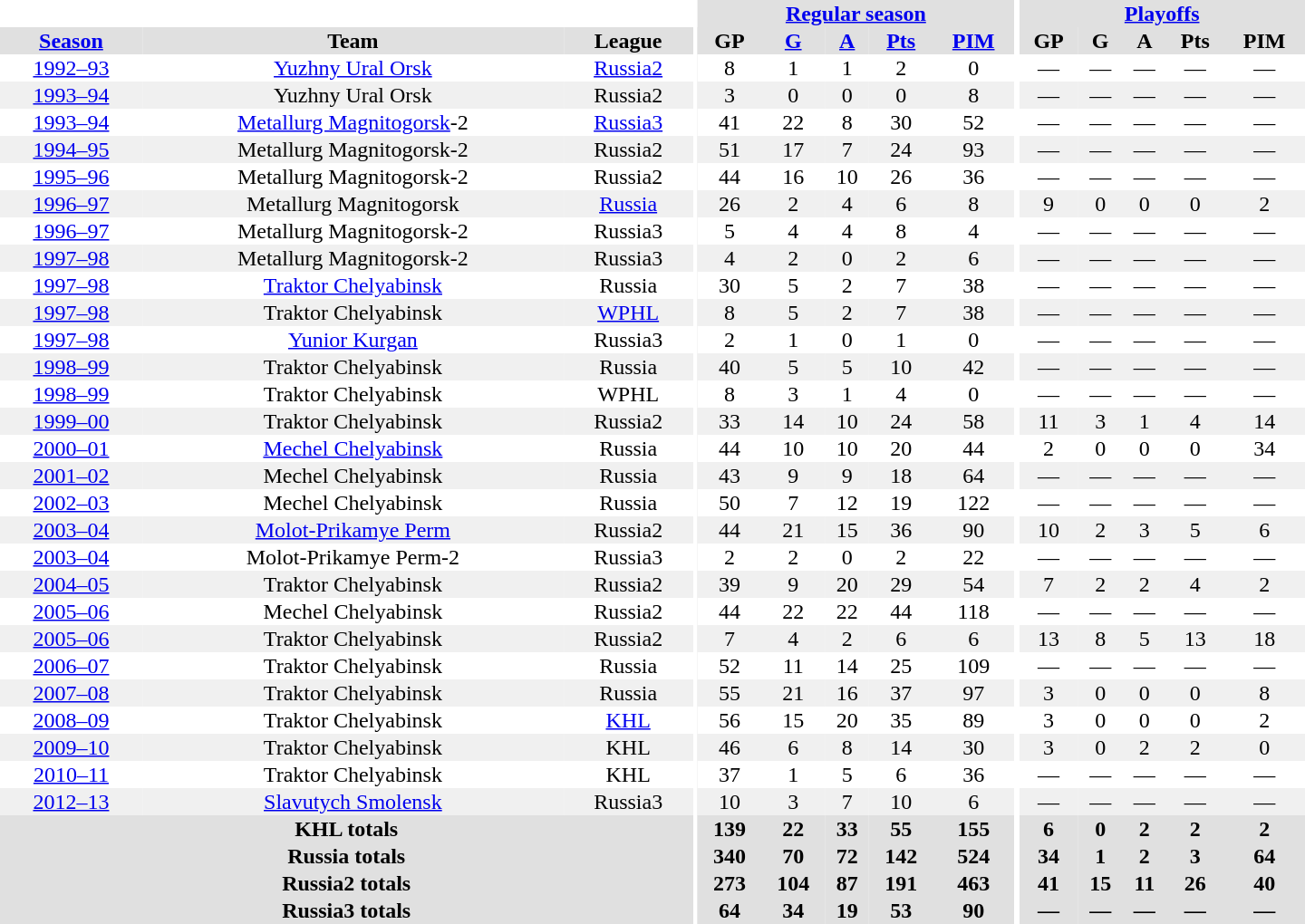<table border="0" cellpadding="1" cellspacing="0" style="text-align:center; width:60em">
<tr bgcolor="#e0e0e0">
<th colspan="3" bgcolor="#ffffff"></th>
<th rowspan="99" bgcolor="#ffffff"></th>
<th colspan="5"><a href='#'>Regular season</a></th>
<th rowspan="99" bgcolor="#ffffff"></th>
<th colspan="5"><a href='#'>Playoffs</a></th>
</tr>
<tr bgcolor="#e0e0e0">
<th><a href='#'>Season</a></th>
<th>Team</th>
<th>League</th>
<th>GP</th>
<th><a href='#'>G</a></th>
<th><a href='#'>A</a></th>
<th><a href='#'>Pts</a></th>
<th><a href='#'>PIM</a></th>
<th>GP</th>
<th>G</th>
<th>A</th>
<th>Pts</th>
<th>PIM</th>
</tr>
<tr>
<td><a href='#'>1992–93</a></td>
<td><a href='#'>Yuzhny Ural Orsk</a></td>
<td><a href='#'>Russia2</a></td>
<td>8</td>
<td>1</td>
<td>1</td>
<td>2</td>
<td>0</td>
<td>—</td>
<td>—</td>
<td>—</td>
<td>—</td>
<td>—</td>
</tr>
<tr bgcolor="#f0f0f0">
<td><a href='#'>1993–94</a></td>
<td>Yuzhny Ural Orsk</td>
<td>Russia2</td>
<td>3</td>
<td>0</td>
<td>0</td>
<td>0</td>
<td>8</td>
<td>—</td>
<td>—</td>
<td>—</td>
<td>—</td>
<td>—</td>
</tr>
<tr>
<td><a href='#'>1993–94</a></td>
<td><a href='#'>Metallurg Magnitogorsk</a>-2</td>
<td><a href='#'>Russia3</a></td>
<td>41</td>
<td>22</td>
<td>8</td>
<td>30</td>
<td>52</td>
<td>—</td>
<td>—</td>
<td>—</td>
<td>—</td>
<td>—</td>
</tr>
<tr bgcolor="#f0f0f0">
<td><a href='#'>1994–95</a></td>
<td>Metallurg Magnitogorsk-2</td>
<td>Russia2</td>
<td>51</td>
<td>17</td>
<td>7</td>
<td>24</td>
<td>93</td>
<td>—</td>
<td>—</td>
<td>—</td>
<td>—</td>
<td>—</td>
</tr>
<tr>
<td><a href='#'>1995–96</a></td>
<td>Metallurg Magnitogorsk-2</td>
<td>Russia2</td>
<td>44</td>
<td>16</td>
<td>10</td>
<td>26</td>
<td>36</td>
<td>—</td>
<td>—</td>
<td>—</td>
<td>—</td>
<td>—</td>
</tr>
<tr bgcolor="#f0f0f0">
<td><a href='#'>1996–97</a></td>
<td>Metallurg Magnitogorsk</td>
<td><a href='#'>Russia</a></td>
<td>26</td>
<td>2</td>
<td>4</td>
<td>6</td>
<td>8</td>
<td>9</td>
<td>0</td>
<td>0</td>
<td>0</td>
<td>2</td>
</tr>
<tr>
<td><a href='#'>1996–97</a></td>
<td>Metallurg Magnitogorsk-2</td>
<td>Russia3</td>
<td>5</td>
<td>4</td>
<td>4</td>
<td>8</td>
<td>4</td>
<td>—</td>
<td>—</td>
<td>—</td>
<td>—</td>
<td>—</td>
</tr>
<tr bgcolor="#f0f0f0">
<td><a href='#'>1997–98</a></td>
<td>Metallurg Magnitogorsk-2</td>
<td>Russia3</td>
<td>4</td>
<td>2</td>
<td>0</td>
<td>2</td>
<td>6</td>
<td>—</td>
<td>—</td>
<td>—</td>
<td>—</td>
<td>—</td>
</tr>
<tr>
<td><a href='#'>1997–98</a></td>
<td><a href='#'>Traktor Chelyabinsk</a></td>
<td>Russia</td>
<td>30</td>
<td>5</td>
<td>2</td>
<td>7</td>
<td>38</td>
<td>—</td>
<td>—</td>
<td>—</td>
<td>—</td>
<td>—</td>
</tr>
<tr bgcolor="#f0f0f0">
<td><a href='#'>1997–98</a></td>
<td>Traktor Chelyabinsk</td>
<td><a href='#'>WPHL</a></td>
<td>8</td>
<td>5</td>
<td>2</td>
<td>7</td>
<td>38</td>
<td>—</td>
<td>—</td>
<td>—</td>
<td>—</td>
<td>—</td>
</tr>
<tr>
<td><a href='#'>1997–98</a></td>
<td><a href='#'>Yunior Kurgan</a></td>
<td>Russia3</td>
<td>2</td>
<td>1</td>
<td>0</td>
<td>1</td>
<td>0</td>
<td>—</td>
<td>—</td>
<td>—</td>
<td>—</td>
<td>—</td>
</tr>
<tr bgcolor="#f0f0f0">
<td><a href='#'>1998–99</a></td>
<td>Traktor Chelyabinsk</td>
<td>Russia</td>
<td>40</td>
<td>5</td>
<td>5</td>
<td>10</td>
<td>42</td>
<td>—</td>
<td>—</td>
<td>—</td>
<td>—</td>
<td>—</td>
</tr>
<tr>
<td><a href='#'>1998–99</a></td>
<td>Traktor Chelyabinsk</td>
<td>WPHL</td>
<td>8</td>
<td>3</td>
<td>1</td>
<td>4</td>
<td>0</td>
<td>—</td>
<td>—</td>
<td>—</td>
<td>—</td>
<td>—</td>
</tr>
<tr bgcolor="#f0f0f0">
<td><a href='#'>1999–00</a></td>
<td>Traktor Chelyabinsk</td>
<td>Russia2</td>
<td>33</td>
<td>14</td>
<td>10</td>
<td>24</td>
<td>58</td>
<td>11</td>
<td>3</td>
<td>1</td>
<td>4</td>
<td>14</td>
</tr>
<tr>
<td><a href='#'>2000–01</a></td>
<td><a href='#'>Mechel Chelyabinsk</a></td>
<td>Russia</td>
<td>44</td>
<td>10</td>
<td>10</td>
<td>20</td>
<td>44</td>
<td>2</td>
<td>0</td>
<td>0</td>
<td>0</td>
<td>34</td>
</tr>
<tr bgcolor="#f0f0f0">
<td><a href='#'>2001–02</a></td>
<td>Mechel Chelyabinsk</td>
<td>Russia</td>
<td>43</td>
<td>9</td>
<td>9</td>
<td>18</td>
<td>64</td>
<td>—</td>
<td>—</td>
<td>—</td>
<td>—</td>
<td>—</td>
</tr>
<tr>
<td><a href='#'>2002–03</a></td>
<td>Mechel Chelyabinsk</td>
<td>Russia</td>
<td>50</td>
<td>7</td>
<td>12</td>
<td>19</td>
<td>122</td>
<td>—</td>
<td>—</td>
<td>—</td>
<td>—</td>
<td>—</td>
</tr>
<tr bgcolor="#f0f0f0">
<td><a href='#'>2003–04</a></td>
<td><a href='#'>Molot-Prikamye Perm</a></td>
<td>Russia2</td>
<td>44</td>
<td>21</td>
<td>15</td>
<td>36</td>
<td>90</td>
<td>10</td>
<td>2</td>
<td>3</td>
<td>5</td>
<td>6</td>
</tr>
<tr>
<td><a href='#'>2003–04</a></td>
<td>Molot-Prikamye Perm-2</td>
<td>Russia3</td>
<td>2</td>
<td>2</td>
<td>0</td>
<td>2</td>
<td>22</td>
<td>—</td>
<td>—</td>
<td>—</td>
<td>—</td>
<td>—</td>
</tr>
<tr bgcolor="#f0f0f0">
<td><a href='#'>2004–05</a></td>
<td>Traktor Chelyabinsk</td>
<td>Russia2</td>
<td>39</td>
<td>9</td>
<td>20</td>
<td>29</td>
<td>54</td>
<td>7</td>
<td>2</td>
<td>2</td>
<td>4</td>
<td>2</td>
</tr>
<tr>
<td><a href='#'>2005–06</a></td>
<td>Mechel Chelyabinsk</td>
<td>Russia2</td>
<td>44</td>
<td>22</td>
<td>22</td>
<td>44</td>
<td>118</td>
<td>—</td>
<td>—</td>
<td>—</td>
<td>—</td>
<td>—</td>
</tr>
<tr bgcolor="#f0f0f0">
<td><a href='#'>2005–06</a></td>
<td>Traktor Chelyabinsk</td>
<td>Russia2</td>
<td>7</td>
<td>4</td>
<td>2</td>
<td>6</td>
<td>6</td>
<td>13</td>
<td>8</td>
<td>5</td>
<td>13</td>
<td>18</td>
</tr>
<tr>
<td><a href='#'>2006–07</a></td>
<td>Traktor Chelyabinsk</td>
<td>Russia</td>
<td>52</td>
<td>11</td>
<td>14</td>
<td>25</td>
<td>109</td>
<td>—</td>
<td>—</td>
<td>—</td>
<td>—</td>
<td>—</td>
</tr>
<tr bgcolor="#f0f0f0">
<td><a href='#'>2007–08</a></td>
<td>Traktor Chelyabinsk</td>
<td>Russia</td>
<td>55</td>
<td>21</td>
<td>16</td>
<td>37</td>
<td>97</td>
<td>3</td>
<td>0</td>
<td>0</td>
<td>0</td>
<td>8</td>
</tr>
<tr>
<td><a href='#'>2008–09</a></td>
<td>Traktor Chelyabinsk</td>
<td><a href='#'>KHL</a></td>
<td>56</td>
<td>15</td>
<td>20</td>
<td>35</td>
<td>89</td>
<td>3</td>
<td>0</td>
<td>0</td>
<td>0</td>
<td>2</td>
</tr>
<tr bgcolor="#f0f0f0">
<td><a href='#'>2009–10</a></td>
<td>Traktor Chelyabinsk</td>
<td>KHL</td>
<td>46</td>
<td>6</td>
<td>8</td>
<td>14</td>
<td>30</td>
<td>3</td>
<td>0</td>
<td>2</td>
<td>2</td>
<td>0</td>
</tr>
<tr>
<td><a href='#'>2010–11</a></td>
<td>Traktor Chelyabinsk</td>
<td>KHL</td>
<td>37</td>
<td>1</td>
<td>5</td>
<td>6</td>
<td>36</td>
<td>—</td>
<td>—</td>
<td>—</td>
<td>—</td>
<td>—</td>
</tr>
<tr bgcolor="#f0f0f0">
<td><a href='#'>2012–13</a></td>
<td><a href='#'>Slavutych Smolensk</a></td>
<td>Russia3</td>
<td>10</td>
<td>3</td>
<td>7</td>
<td>10</td>
<td>6</td>
<td>—</td>
<td>—</td>
<td>—</td>
<td>—</td>
<td>—</td>
</tr>
<tr>
</tr>
<tr ALIGN="center" bgcolor="#e0e0e0">
<th colspan="3">KHL totals</th>
<th ALIGN="center">139</th>
<th ALIGN="center">22</th>
<th ALIGN="center">33</th>
<th ALIGN="center">55</th>
<th ALIGN="center">155</th>
<th ALIGN="center">6</th>
<th ALIGN="center">0</th>
<th ALIGN="center">2</th>
<th ALIGN="center">2</th>
<th ALIGN="center">2</th>
</tr>
<tr>
</tr>
<tr ALIGN="center" bgcolor="#e0e0e0">
<th colspan="3">Russia totals</th>
<th ALIGN="center">340</th>
<th ALIGN="center">70</th>
<th ALIGN="center">72</th>
<th ALIGN="center">142</th>
<th ALIGN="center">524</th>
<th ALIGN="center">34</th>
<th ALIGN="center">1</th>
<th ALIGN="center">2</th>
<th ALIGN="center">3</th>
<th ALIGN="center">64</th>
</tr>
<tr>
</tr>
<tr ALIGN="center" bgcolor="#e0e0e0">
<th colspan="3">Russia2 totals</th>
<th ALIGN="center">273</th>
<th ALIGN="center">104</th>
<th ALIGN="center">87</th>
<th ALIGN="center">191</th>
<th ALIGN="center">463</th>
<th ALIGN="center">41</th>
<th ALIGN="center">15</th>
<th ALIGN="center">11</th>
<th ALIGN="center">26</th>
<th ALIGN="center">40</th>
</tr>
<tr>
</tr>
<tr ALIGN="center" bgcolor="#e0e0e0">
<th colspan="3">Russia3 totals</th>
<th ALIGN="center">64</th>
<th ALIGN="center">34</th>
<th ALIGN="center">19</th>
<th ALIGN="center">53</th>
<th ALIGN="center">90</th>
<th ALIGN="center">—</th>
<th ALIGN="center">—</th>
<th ALIGN="center">—</th>
<th ALIGN="center">—</th>
<th ALIGN="center">—</th>
</tr>
</table>
